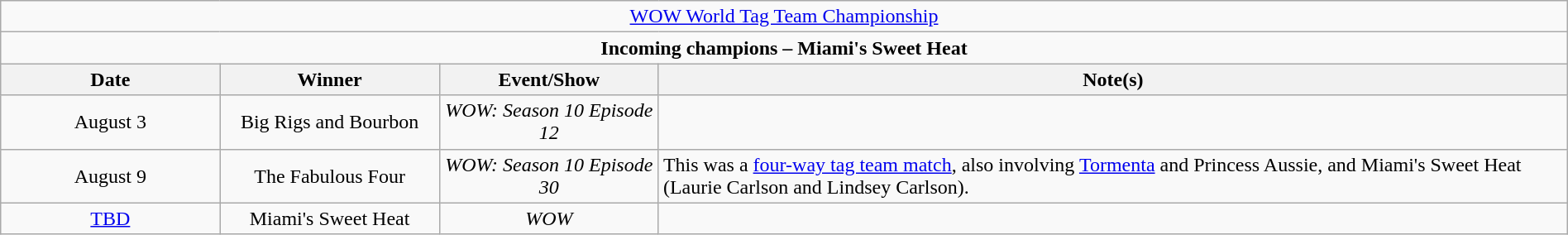<table class="wikitable" style="text-align:center; width:100%;">
<tr>
<td colspan="4" style="text-align: center;"><a href='#'>WOW World Tag Team Championship</a></td>
</tr>
<tr>
<td colspan="4" style="text-align: center;"><strong>Incoming champions – Miami's Sweet Heat </strong></td>
</tr>
<tr>
<th width=14%>Date</th>
<th width=14%>Winner</th>
<th width=14%>Event/Show</th>
<th width=58%>Note(s)</th>
</tr>
<tr>
<td>August 3<br></td>
<td>Big Rigs and Bourbon<br></td>
<td><em>WOW: Season 10 Episode 12</em></td>
<td></td>
</tr>
<tr>
<td>August 9<br></td>
<td>The Fabulous Four<br></td>
<td><em>WOW: Season 10 Episode 30</em></td>
<td align=left>This was a <a href='#'>four-way tag team match</a>, also involving <a href='#'>Tormenta</a> and Princess Aussie, and Miami's Sweet Heat (Laurie Carlson and Lindsey Carlson).</td>
</tr>
<tr>
<td><a href='#'>TBD</a><br></td>
<td>Miami's Sweet Heat<br></td>
<td><em>WOW</em></td>
<td></td>
</tr>
</table>
